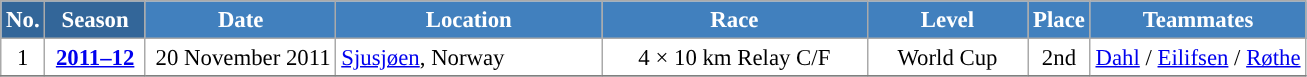<table class="wikitable sortable" style="font-size:95%; text-align:center; border:grey solid 1px; border-collapse:collapse; background:#ffffff;">
<tr style="background:#efefef;">
<th style="background-color:#369; color:white;">No.</th>
<th style="background-color:#369; color:white;">Season</th>
<th style="background-color:#4180be; color:white; width:120px;">Date</th>
<th style="background-color:#4180be; color:white; width:170px;">Location</th>
<th style="background-color:#4180be; color:white; width:170px;">Race</th>
<th style="background-color:#4180be; color:white; width:100px;">Level</th>
<th style="background-color:#4180be; color:white;">Place</th>
<th style="background-color:#4180be; color:white;">Teammates</th>
</tr>
<tr>
<td align=center>1</td>
<td rowspan=1 align=center><strong> <a href='#'>2011–12</a> </strong></td>
<td align=right>20 November 2011</td>
<td align=left> <a href='#'>Sjusjøen</a>, Norway</td>
<td>4 × 10 km Relay C/F</td>
<td>World Cup</td>
<td>2nd</td>
<td><a href='#'>Dahl</a> / <a href='#'>Eilifsen</a> / <a href='#'>Røthe</a></td>
</tr>
<tr>
</tr>
</table>
